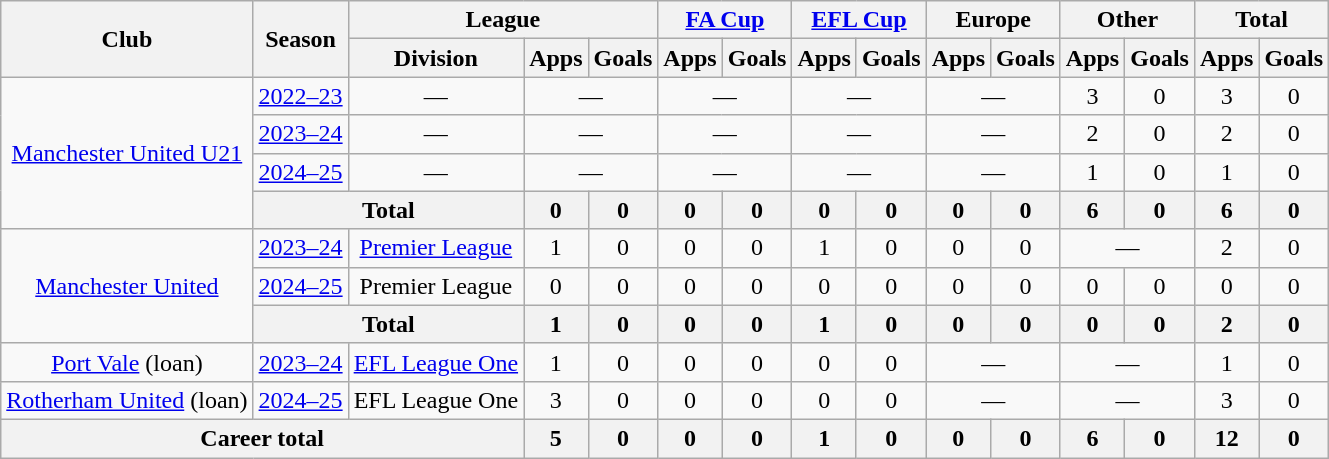<table class=wikitable style=text-align:center>
<tr>
<th rowspan=2>Club</th>
<th rowspan=2>Season</th>
<th colspan=3>League</th>
<th colspan=2><a href='#'>FA Cup</a></th>
<th colspan=2><a href='#'>EFL Cup</a></th>
<th colspan=2>Europe</th>
<th colspan=2>Other</th>
<th colspan=2>Total</th>
</tr>
<tr>
<th>Division</th>
<th>Apps</th>
<th>Goals</th>
<th>Apps</th>
<th>Goals</th>
<th>Apps</th>
<th>Goals</th>
<th>Apps</th>
<th>Goals</th>
<th>Apps</th>
<th>Goals</th>
<th>Apps</th>
<th>Goals</th>
</tr>
<tr>
<td rowspan=4><a href='#'>Manchester United U21</a></td>
<td><a href='#'>2022–23</a></td>
<td>—</td>
<td colspan=2>—</td>
<td colspan=2>—</td>
<td colspan=2>—</td>
<td colspan=2>—</td>
<td>3</td>
<td>0</td>
<td>3</td>
<td>0</td>
</tr>
<tr>
<td><a href='#'>2023–24</a></td>
<td>—</td>
<td colspan=2>—</td>
<td colspan=2>—</td>
<td colspan=2>—</td>
<td colspan=2>—</td>
<td>2</td>
<td>0</td>
<td>2</td>
<td>0</td>
</tr>
<tr>
<td><a href='#'>2024–25</a></td>
<td>—</td>
<td colspan=2>—</td>
<td colspan=2>—</td>
<td colspan=2>—</td>
<td colspan=2>—</td>
<td>1</td>
<td>0</td>
<td>1</td>
<td>0</td>
</tr>
<tr>
<th colspan="2">Total</th>
<th>0</th>
<th>0</th>
<th>0</th>
<th>0</th>
<th>0</th>
<th>0</th>
<th>0</th>
<th>0</th>
<th>6</th>
<th>0</th>
<th>6</th>
<th>0</th>
</tr>
<tr>
<td rowspan=3><a href='#'>Manchester United</a></td>
<td><a href='#'>2023–24</a></td>
<td><a href='#'>Premier League</a></td>
<td>1</td>
<td>0</td>
<td>0</td>
<td>0</td>
<td>1</td>
<td>0</td>
<td>0</td>
<td>0</td>
<td colspan="2">—</td>
<td>2</td>
<td>0</td>
</tr>
<tr>
<td><a href='#'>2024–25</a></td>
<td>Premier League</td>
<td>0</td>
<td>0</td>
<td>0</td>
<td>0</td>
<td>0</td>
<td>0</td>
<td>0</td>
<td>0</td>
<td>0</td>
<td>0</td>
<td>0</td>
<td>0</td>
</tr>
<tr>
<th colspan="2">Total</th>
<th>1</th>
<th>0</th>
<th>0</th>
<th>0</th>
<th>1</th>
<th>0</th>
<th>0</th>
<th>0</th>
<th>0</th>
<th>0</th>
<th>2</th>
<th>0</th>
</tr>
<tr>
<td><a href='#'>Port Vale</a> (loan)</td>
<td><a href='#'>2023–24</a></td>
<td><a href='#'>EFL League One</a></td>
<td>1</td>
<td>0</td>
<td>0</td>
<td>0</td>
<td>0</td>
<td>0</td>
<td colspan="2">—</td>
<td colspan="2">—</td>
<td>1</td>
<td>0</td>
</tr>
<tr>
<td><a href='#'>Rotherham United</a> (loan)</td>
<td><a href='#'>2024–25</a></td>
<td>EFL League One</td>
<td>3</td>
<td>0</td>
<td>0</td>
<td>0</td>
<td>0</td>
<td>0</td>
<td colspan="2">—</td>
<td colspan="2">—</td>
<td>3</td>
<td>0</td>
</tr>
<tr>
<th colspan=3>Career total</th>
<th>5</th>
<th>0</th>
<th>0</th>
<th>0</th>
<th>1</th>
<th>0</th>
<th>0</th>
<th>0</th>
<th>6</th>
<th>0</th>
<th>12</th>
<th>0</th>
</tr>
</table>
